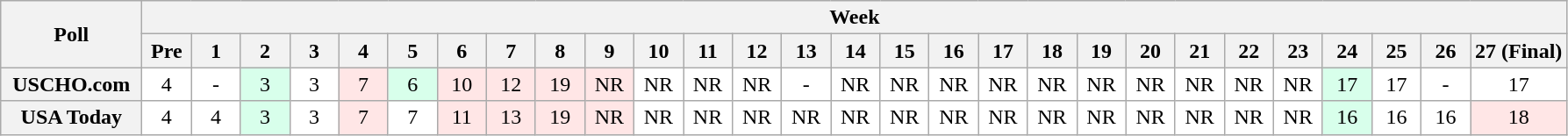<table class="wikitable" style="white-space:nowrap;">
<tr>
<th scope="col" width="100" rowspan="2">Poll</th>
<th colspan="28">Week</th>
</tr>
<tr>
<th scope="col" width="30">Pre</th>
<th scope="col" width="30">1</th>
<th scope="col" width="30">2</th>
<th scope="col" width="30">3</th>
<th scope="col" width="30">4</th>
<th scope="col" width="30">5</th>
<th scope="col" width="30">6</th>
<th scope="col" width="30">7</th>
<th scope="col" width="30">8</th>
<th scope="col" width="30">9</th>
<th scope="col" width="30">10</th>
<th scope="col" width="30">11</th>
<th scope="col" width="30">12</th>
<th scope="col" width="30">13</th>
<th scope="col" width="30">14</th>
<th scope="col" width="30">15</th>
<th scope="col" width="30">16</th>
<th scope="col" width="30">17</th>
<th scope="col" width="30">18</th>
<th scope="col" width="30">19</th>
<th scope="col" width="30">20</th>
<th scope="col" width="30">21</th>
<th scope="col" width="30">22</th>
<th scope="col" width="30">23</th>
<th scope="col" width="30">24</th>
<th scope="col" width="30">25</th>
<th scope="col" width="30">26</th>
<th scope="col" width="30">27 (Final)</th>
</tr>
<tr style="text-align:center;">
<th>USCHO.com</th>
<td bgcolor=FFFFFF>4</td>
<td bgcolor=FFFFFF>-</td>
<td bgcolor=D8FFEB>3 </td>
<td bgcolor=FFFFFF>3 </td>
<td bgcolor=FFE6E6>7</td>
<td bgcolor=D8FFEB>6</td>
<td bgcolor=FFE6E6>10</td>
<td bgcolor=FFE6E6>12</td>
<td bgcolor=FFE6E6>19</td>
<td bgcolor=FFE6E6>NR</td>
<td bgcolor=FFFFFF>NR</td>
<td bgcolor=FFFFFF>NR</td>
<td bgcolor=FFFFFF>NR</td>
<td bgcolor=FFFFFF>-</td>
<td bgcolor=FFFFFF>NR</td>
<td bgcolor=FFFFFF>NR</td>
<td bgcolor=FFFFFF>NR</td>
<td bgcolor=FFFFFF>NR</td>
<td bgcolor=FFFFFF>NR</td>
<td bgcolor=FFFFFF>NR</td>
<td bgcolor=FFFFFF>NR</td>
<td bgcolor=FFFFFF>NR</td>
<td bgcolor=FFFFFF>NR</td>
<td bgcolor=FFFFFF>NR</td>
<td bgcolor=D8FFEB>17</td>
<td bgcolor=FFFFFF>17</td>
<td bgcolor=FFFFFF>-</td>
<td bgcolor=FFFFFF>17</td>
</tr>
<tr style="text-align:center;">
<th>USA Today</th>
<td bgcolor=FFFFFF>4</td>
<td bgcolor=FFFFFF>4</td>
<td bgcolor=D8FFEB>3</td>
<td bgcolor=FFFFFF>3</td>
<td bgcolor=FFE6E6>7</td>
<td bgcolor=FFFFFF>7</td>
<td bgcolor=FFE6E6>11</td>
<td bgcolor=FFE6E6>13</td>
<td bgcolor=FFE6E6>19</td>
<td bgcolor=FFE6E6>NR</td>
<td bgcolor=FFFFFF>NR</td>
<td bgcolor=FFFFFF>NR</td>
<td bgcolor=FFFFFF>NR</td>
<td bgcolor=FFFFFF>NR</td>
<td bgcolor=FFFFFF>NR</td>
<td bgcolor=FFFFFF>NR</td>
<td bgcolor=FFFFFF>NR</td>
<td bgcolor=FFFFFF>NR</td>
<td bgcolor=FFFFFF>NR</td>
<td bgcolor=FFFFFF>NR</td>
<td bgcolor=FFFFFF>NR</td>
<td bgcolor=FFFFFF>NR</td>
<td bgcolor=FFFFFF>NR</td>
<td bgcolor=FFFFFF>NR</td>
<td bgcolor=D8FFEB>16</td>
<td bgcolor=FFFFFF>16</td>
<td bgcolor=FFFFFF>16</td>
<td bgcolor=FFE6E6>18</td>
</tr>
</table>
